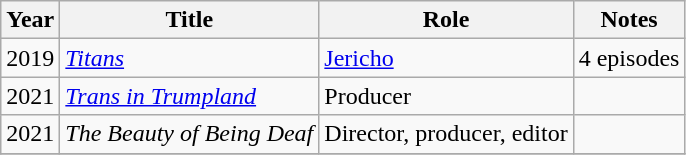<table class="wikitable sortable">
<tr>
<th>Year</th>
<th>Title</th>
<th>Role</th>
<th class="unsortable">Notes</th>
</tr>
<tr>
<td>2019</td>
<td><em><a href='#'>Titans</a></em></td>
<td><a href='#'>Jericho</a></td>
<td>4 episodes</td>
</tr>
<tr>
<td>2021</td>
<td><em><a href='#'>Trans in Trumpland</a></em></td>
<td>Producer</td>
<td></td>
</tr>
<tr>
<td>2021</td>
<td><em>The Beauty of Being Deaf</em></td>
<td>Director, producer, editor</td>
<td></td>
</tr>
<tr>
</tr>
</table>
